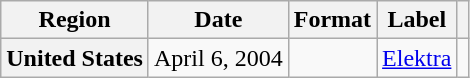<table class="wikitable plainrowheaders">
<tr>
<th scope="col">Region</th>
<th scope="col">Date</th>
<th scope="col">Format</th>
<th scope="col">Label</th>
<th scope="col"></th>
</tr>
<tr>
<th scope="row">United States</th>
<td>April 6, 2004</td>
<td></td>
<td><a href='#'>Elektra</a></td>
<td align="center"></td>
</tr>
</table>
